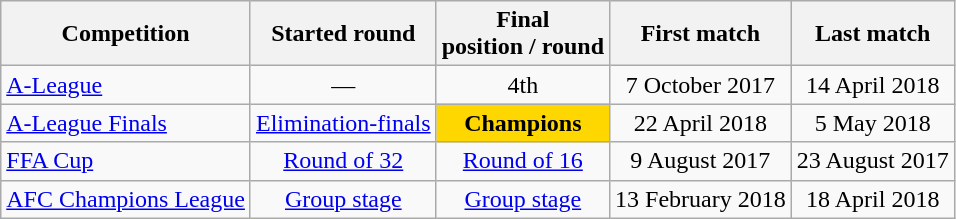<table class="wikitable">
<tr>
<th>Competition</th>
<th>Started round</th>
<th>Final <br>position / round</th>
<th>First match</th>
<th>Last match</th>
</tr>
<tr style="text-align: center">
<td align=left><a href='#'>A-League</a></td>
<td>—</td>
<td>4th</td>
<td>7 October 2017</td>
<td>14 April 2018</td>
</tr>
<tr style="text-align: center">
<td align=left><a href='#'>A-League Finals</a></td>
<td><a href='#'>Elimination-finals</a></td>
<td style="background:gold;"><strong>Champions</strong></td>
<td>22 April 2018</td>
<td>5 May 2018</td>
</tr>
<tr style="text-align: center">
<td align=left><a href='#'>FFA Cup</a></td>
<td><a href='#'>Round of 32</a></td>
<td><a href='#'>Round of 16</a></td>
<td>9 August 2017</td>
<td>23 August 2017</td>
</tr>
<tr style="text-align: center">
<td align=left><a href='#'>AFC Champions League</a></td>
<td><a href='#'>Group stage</a></td>
<td><a href='#'>Group stage</a></td>
<td>13 February 2018</td>
<td>18 April 2018</td>
</tr>
</table>
